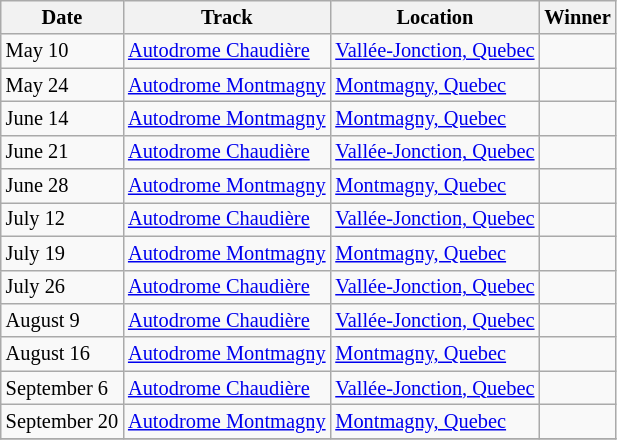<table class="wikitable" style="font-size:85%;">
<tr>
<th>Date</th>
<th>Track</th>
<th>Location</th>
<th>Winner</th>
</tr>
<tr>
<td>May 10</td>
<td><a href='#'>Autodrome Chaudière</a></td>
<td><a href='#'>Vallée-Jonction, Quebec</a></td>
<td></td>
</tr>
<tr>
<td>May 24</td>
<td><a href='#'>Autodrome Montmagny</a></td>
<td><a href='#'>Montmagny, Quebec</a></td>
<td></td>
</tr>
<tr>
<td>June 14</td>
<td><a href='#'>Autodrome Montmagny</a></td>
<td><a href='#'>Montmagny, Quebec</a></td>
<td></td>
</tr>
<tr>
<td>June 21</td>
<td><a href='#'>Autodrome Chaudière</a></td>
<td><a href='#'>Vallée-Jonction, Quebec</a></td>
<td></td>
</tr>
<tr>
<td>June 28</td>
<td><a href='#'>Autodrome Montmagny</a></td>
<td><a href='#'>Montmagny, Quebec</a></td>
<td></td>
</tr>
<tr>
<td>July 12</td>
<td><a href='#'>Autodrome Chaudière</a></td>
<td><a href='#'>Vallée-Jonction, Quebec</a></td>
<td></td>
</tr>
<tr>
<td>July 19</td>
<td><a href='#'>Autodrome Montmagny</a></td>
<td><a href='#'>Montmagny, Quebec</a></td>
<td></td>
</tr>
<tr>
<td>July 26</td>
<td><a href='#'>Autodrome Chaudière</a></td>
<td><a href='#'>Vallée-Jonction, Quebec</a></td>
<td></td>
</tr>
<tr>
<td>August 9</td>
<td><a href='#'>Autodrome Chaudière</a></td>
<td><a href='#'>Vallée-Jonction, Quebec</a></td>
<td></td>
</tr>
<tr>
<td>August 16</td>
<td><a href='#'>Autodrome Montmagny</a></td>
<td><a href='#'>Montmagny, Quebec</a></td>
<td></td>
</tr>
<tr>
<td>September 6</td>
<td><a href='#'>Autodrome Chaudière</a></td>
<td><a href='#'>Vallée-Jonction, Quebec</a></td>
<td></td>
</tr>
<tr>
<td>September 20</td>
<td><a href='#'>Autodrome Montmagny</a></td>
<td><a href='#'>Montmagny, Quebec</a></td>
<td></td>
</tr>
<tr>
</tr>
</table>
